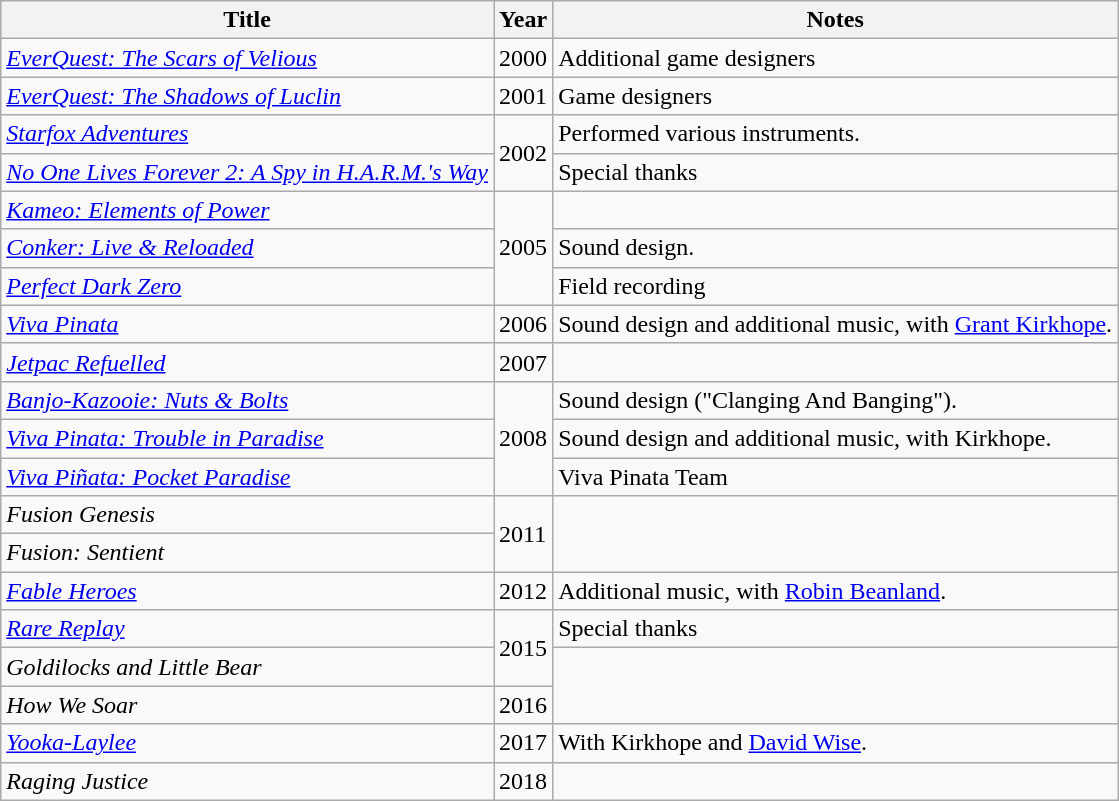<table class="wikitable sortable">
<tr>
<th>Title</th>
<th>Year</th>
<th>Notes</th>
</tr>
<tr>
<td><em><a href='#'>EverQuest: The Scars of Velious</a></em></td>
<td>2000</td>
<td>Additional game designers</td>
</tr>
<tr>
<td><em><a href='#'>EverQuest: The Shadows of Luclin</a></em></td>
<td>2001</td>
<td>Game designers</td>
</tr>
<tr>
<td><em><a href='#'>Starfox Adventures</a></em></td>
<td rowspan="2">2002</td>
<td>Performed various instruments.</td>
</tr>
<tr>
<td><em><a href='#'>No One Lives Forever 2: A Spy in H.A.R.M.'s Way</a></em></td>
<td>Special thanks</td>
</tr>
<tr>
<td><em><a href='#'>Kameo: Elements of Power</a></em></td>
<td rowspan="3">2005</td>
<td></td>
</tr>
<tr>
<td><em><a href='#'>Conker: Live & Reloaded</a></em></td>
<td>Sound design.</td>
</tr>
<tr>
<td><em><a href='#'>Perfect Dark Zero</a></em></td>
<td>Field recording</td>
</tr>
<tr>
<td><em><a href='#'>Viva Pinata</a></em></td>
<td>2006</td>
<td>Sound design and additional music, with <a href='#'>Grant Kirkhope</a>.</td>
</tr>
<tr>
<td><em><a href='#'>Jetpac Refuelled</a></em></td>
<td>2007</td>
<td></td>
</tr>
<tr>
<td><em><a href='#'>Banjo-Kazooie: Nuts & Bolts</a></em></td>
<td rowspan="3">2008</td>
<td>Sound design ("Clanging And Banging").</td>
</tr>
<tr>
<td><em><a href='#'>Viva Pinata: Trouble in Paradise</a></em></td>
<td>Sound design and additional music, with Kirkhope.</td>
</tr>
<tr>
<td><em><a href='#'>Viva Piñata: Pocket Paradise</a></em></td>
<td>Viva Pinata Team</td>
</tr>
<tr>
<td><em>Fusion Genesis</em></td>
<td rowspan="2">2011</td>
<td rowspan="2"></td>
</tr>
<tr>
<td><em>Fusion: Sentient</em></td>
</tr>
<tr>
<td><em><a href='#'>Fable Heroes</a></em></td>
<td>2012</td>
<td>Additional music, with <a href='#'>Robin Beanland</a>.</td>
</tr>
<tr>
<td><em><a href='#'>Rare Replay</a></em></td>
<td rowspan="2">2015</td>
<td>Special thanks</td>
</tr>
<tr>
<td><em>Goldilocks and Little Bear</em></td>
<td rowspan="2"></td>
</tr>
<tr>
<td><em>How We Soar</em></td>
<td>2016</td>
</tr>
<tr>
<td><em><a href='#'>Yooka-Laylee</a></em></td>
<td>2017</td>
<td>With Kirkhope and <a href='#'>David Wise</a>.</td>
</tr>
<tr>
<td><em>Raging Justice</em></td>
<td>2018</td>
<td></td>
</tr>
</table>
